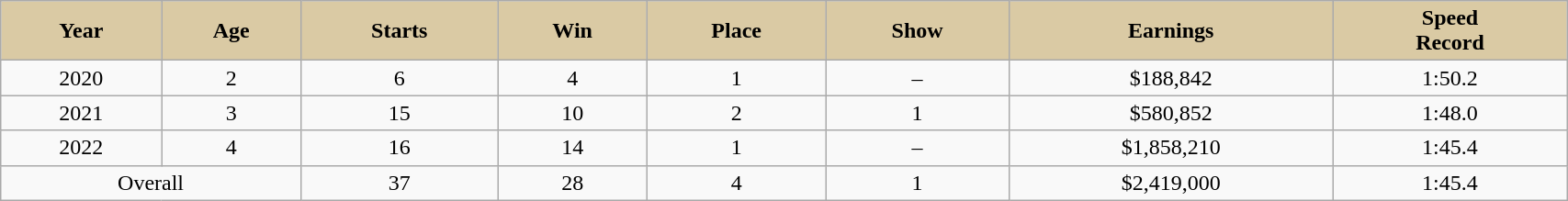<table class="wikitable sortable" style="text-align:center; width:90%">
<tr>
<th scope="col" style="background:#dacaa4;">Year</th>
<th scope="col" style="background:#dacaa4">Age</th>
<th scope="col" style="background:#dacaa4;">Starts</th>
<th scope="col" style="background:#dacaa4;">Win</th>
<th scope="col" style="background:#dacaa4;">Place</th>
<th scope="col" style="background:#dacaa4;">Show</th>
<th scope="col" style="background:#dacaa4;">Earnings</th>
<th scope="col" style="background:#dacaa4;">Speed<br>Record</th>
</tr>
<tr>
<td>2020</td>
<td>2</td>
<td>6</td>
<td>4</td>
<td>1</td>
<td>–</td>
<td>$188,842</td>
<td>1:50.2</td>
</tr>
<tr>
<td>2021</td>
<td>3</td>
<td>15</td>
<td>10</td>
<td>2</td>
<td>1</td>
<td>$580,852</td>
<td>1:48.0</td>
</tr>
<tr>
<td>2022</td>
<td>4</td>
<td>16</td>
<td>14</td>
<td>1</td>
<td>–</td>
<td>$1,858,210</td>
<td>1:45.4</td>
</tr>
<tr>
<td colspan="2">Overall</td>
<td>37</td>
<td>28</td>
<td>4</td>
<td>1</td>
<td>$2,419,000</td>
<td>1:45.4</td>
</tr>
</table>
